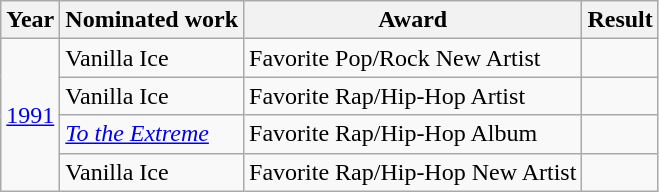<table class="wikitable">
<tr>
<th>Year</th>
<th>Nominated work</th>
<th>Award</th>
<th>Result</th>
</tr>
<tr>
<td style="text-align:center;" rowspan="4"><a href='#'>1991</a></td>
<td>Vanilla Ice</td>
<td>Favorite Pop/Rock New Artist</td>
<td></td>
</tr>
<tr>
<td>Vanilla Ice</td>
<td>Favorite Rap/Hip-Hop Artist</td>
<td></td>
</tr>
<tr>
<td><em><a href='#'>To the Extreme</a></em></td>
<td>Favorite Rap/Hip-Hop Album</td>
<td></td>
</tr>
<tr>
<td>Vanilla Ice</td>
<td>Favorite Rap/Hip-Hop New Artist</td>
<td></td>
</tr>
</table>
